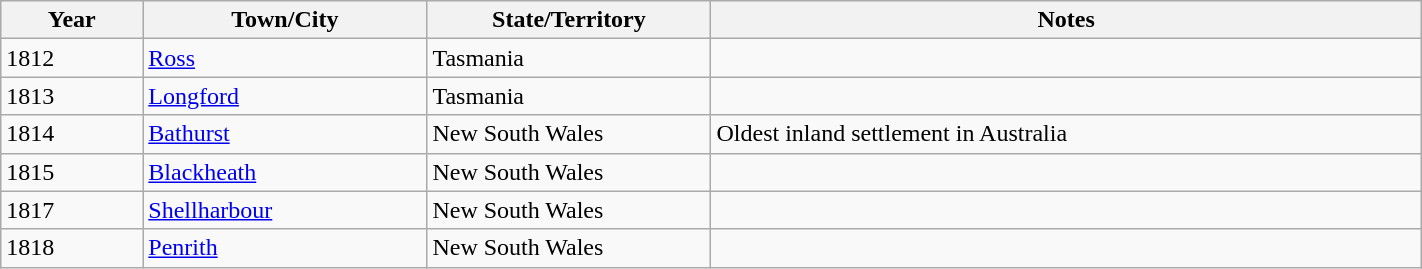<table class="wikitable sortable" style="width:75%;">
<tr>
<th style="width:10%;">Year</th>
<th style="width:20%;">Town/City</th>
<th style="width:20%;">State/Territory</th>
<th style="width:50%;" class="unsortable">Notes</th>
</tr>
<tr>
<td>1812</td>
<td><a href='#'>Ross</a></td>
<td>Tasmania</td>
<td></td>
</tr>
<tr>
<td>1813</td>
<td><a href='#'>Longford</a></td>
<td>Tasmania</td>
<td></td>
</tr>
<tr>
<td>1814</td>
<td><a href='#'>Bathurst</a></td>
<td>New South Wales</td>
<td>Oldest inland settlement in Australia</td>
</tr>
<tr>
<td>1815</td>
<td><a href='#'>Blackheath</a></td>
<td>New South Wales</td>
<td></td>
</tr>
<tr>
<td>1817</td>
<td><a href='#'>Shellharbour</a></td>
<td>New South Wales</td>
<td></td>
</tr>
<tr>
<td>1818</td>
<td><a href='#'>Penrith</a></td>
<td>New South Wales</td>
<td></td>
</tr>
</table>
